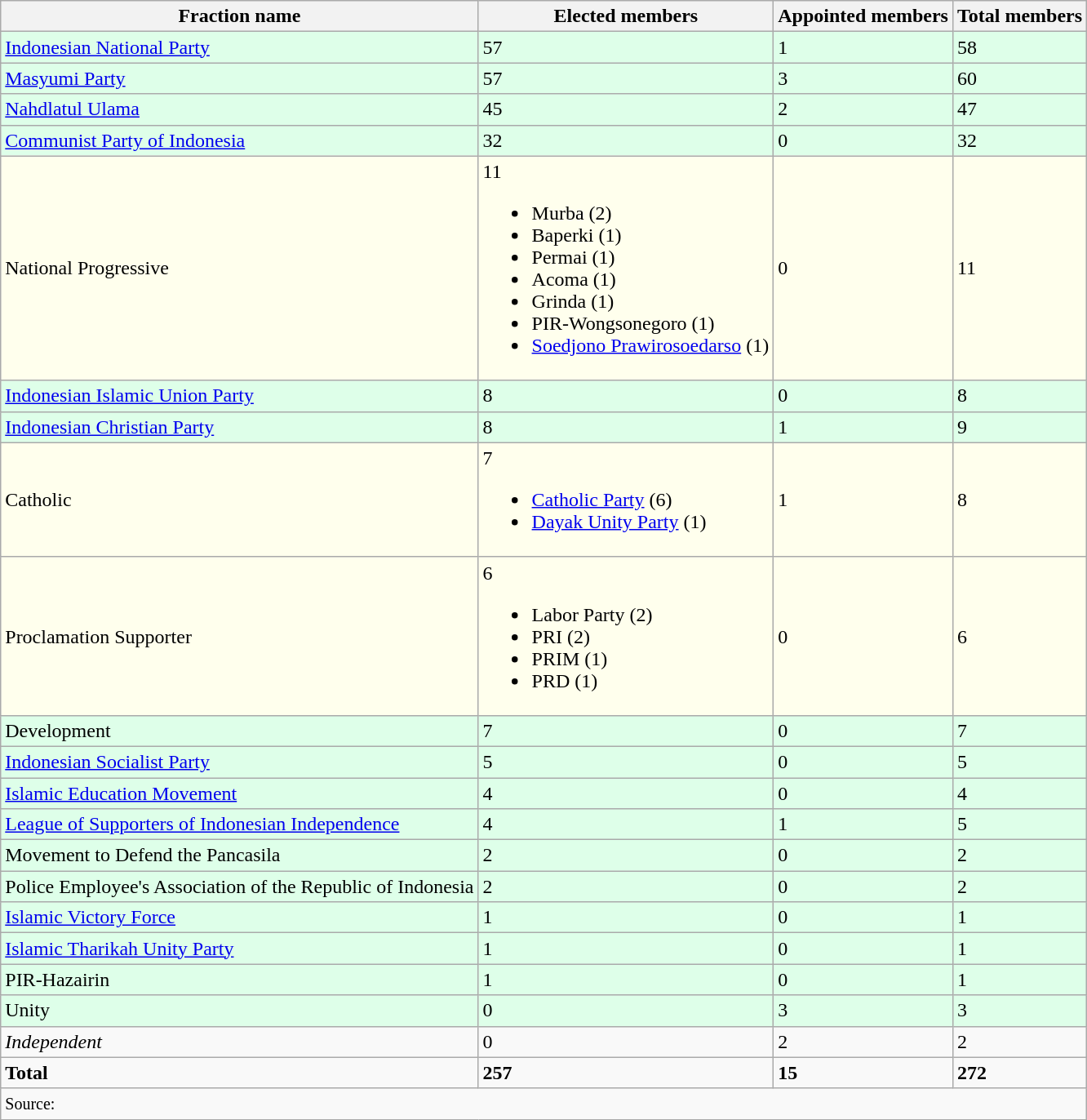<table class="wikitable sortable">
<tr>
<th>Fraction name</th>
<th>Elected members</th>
<th>Appointed members</th>
<th>Total members</th>
</tr>
<tr>
<td style="background-color:#DEFFE9"><a href='#'>Indonesian National Party</a></td>
<td style="background-color:#DEFFE9">57</td>
<td style="background-color:#DEFFE9">1</td>
<td style="background-color:#DEFFE9">58</td>
</tr>
<tr>
<td style="background-color:#DEFFE9"><a href='#'>Masyumi Party</a></td>
<td style="background-color:#DEFFE9">57</td>
<td style="background-color:#DEFFE9">3</td>
<td style="background-color:#DEFFE9">60</td>
</tr>
<tr>
<td style="background-color:#DEFFE9"><a href='#'>Nahdlatul Ulama</a></td>
<td style="background-color:#DEFFE9">45</td>
<td style="background-color:#DEFFE9">2</td>
<td style="background-color:#DEFFE9">47</td>
</tr>
<tr>
<td style="background-color:#DEFFE9"><a href='#'>Communist Party of Indonesia</a></td>
<td style="background-color:#DEFFE9">32</td>
<td style="background-color:#DEFFE9">0</td>
<td style="background-color:#DEFFE9">32</td>
</tr>
<tr>
<td style="background-color:#ffffed">National Progressive</td>
<td style="background-color:#ffffed">11<br><ul><li>Murba (2)</li><li>Baperki (1)</li><li>Permai (1)</li><li>Acoma (1)</li><li>Grinda (1)</li><li>PIR-Wongsonegoro (1)</li><li><a href='#'>Soedjono Prawirosoedarso</a> (1)</li></ul></td>
<td style="background-color:#ffffed">0</td>
<td style="background-color:#ffffed">11</td>
</tr>
<tr>
<td style="background-color:#DEFFE9"><a href='#'>Indonesian Islamic Union Party</a></td>
<td style="background-color:#DEFFE9">8</td>
<td style="background-color:#DEFFE9">0</td>
<td style="background-color:#DEFFE9">8</td>
</tr>
<tr>
<td style="background-color:#DEFFE9"><a href='#'>Indonesian Christian Party</a></td>
<td style="background-color:#DEFFE9">8</td>
<td style="background-color:#DEFFE9">1</td>
<td style="background-color:#DEFFE9">9</td>
</tr>
<tr>
<td style="background-color:#ffffed">Catholic</td>
<td style="background-color:#ffffed">7<br><ul><li><a href='#'>Catholic Party</a> (6)</li><li><a href='#'>Dayak Unity Party</a> (1)</li></ul></td>
<td style="background-color:#ffffed">1</td>
<td style="background-color:#ffffed">8</td>
</tr>
<tr>
<td style="background-color:#ffffed">Proclamation Supporter</td>
<td style="background-color:#ffffed">6<br><ul><li>Labor Party (2)</li><li>PRI (2)</li><li>PRIM (1)</li><li>PRD (1)</li></ul></td>
<td style="background-color:#ffffed">0</td>
<td style="background-color:#ffffed">6</td>
</tr>
<tr>
<td style="background-color:#DEFFE9">Development</td>
<td style="background-color:#DEFFE9">7</td>
<td style="background-color:#DEFFE9">0</td>
<td style="background-color:#DEFFE9">7</td>
</tr>
<tr>
<td style="background-color:#DEFFE9"><a href='#'>Indonesian Socialist Party</a></td>
<td style="background-color:#DEFFE9">5</td>
<td style="background-color:#DEFFE9">0</td>
<td style="background-color:#DEFFE9">5</td>
</tr>
<tr>
<td style="background-color:#DEFFE9"><a href='#'>Islamic Education Movement</a></td>
<td style="background-color:#DEFFE9">4</td>
<td style="background-color:#DEFFE9">0</td>
<td style="background-color:#DEFFE9">4</td>
</tr>
<tr>
<td style="background-color:#DEFFE9"><a href='#'>League of Supporters of Indonesian Independence</a></td>
<td style="background-color:#DEFFE9">4</td>
<td style="background-color:#DEFFE9">1</td>
<td style="background-color:#DEFFE9">5</td>
</tr>
<tr>
<td style="background-color:#DEFFE9">Movement to Defend the Pancasila</td>
<td style="background-color:#DEFFE9">2</td>
<td style="background-color:#DEFFE9">0</td>
<td style="background-color:#DEFFE9">2</td>
</tr>
<tr>
<td style="background-color:#DEFFE9">Police Employee's Association of the Republic of Indonesia</td>
<td style="background-color:#DEFFE9">2</td>
<td style="background-color:#DEFFE9">0</td>
<td style="background-color:#DEFFE9">2</td>
</tr>
<tr>
<td style="background-color:#DEFFE9"><a href='#'>Islamic Victory Force</a></td>
<td style="background-color:#DEFFE9">1</td>
<td style="background-color:#DEFFE9">0</td>
<td style="background-color:#DEFFE9">1</td>
</tr>
<tr>
<td style="background-color:#DEFFE9"><a href='#'>Islamic Tharikah Unity Party</a></td>
<td style="background-color:#DEFFE9">1</td>
<td style="background-color:#DEFFE9">0</td>
<td style="background-color:#DEFFE9">1</td>
</tr>
<tr>
<td style="background-color:#DEFFE9">PIR-Hazairin</td>
<td style="background-color:#DEFFE9">1</td>
<td style="background-color:#DEFFE9">0</td>
<td style="background-color:#DEFFE9">1</td>
</tr>
<tr>
<td style="background-color:#DEFFE9">Unity</td>
<td style="background-color:#DEFFE9">0</td>
<td style="background-color:#DEFFE9">3</td>
<td style="background-color:#DEFFE9">3</td>
</tr>
<tr>
<td><em>Independent</em></td>
<td>0</td>
<td>2</td>
<td>2</td>
</tr>
<tr>
<td><strong>Total</strong></td>
<td><strong>257</strong></td>
<td><strong>15</strong></td>
<td><strong>272</strong></td>
</tr>
<tr>
<td colspan="4"><small>Source:</small></td>
</tr>
</table>
